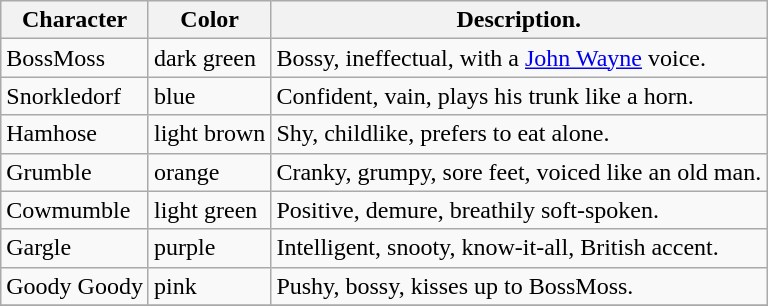<table class="wikitable">
<tr>
<th>Character</th>
<th>Color</th>
<th>Description.</th>
</tr>
<tr>
<td>BossMoss</td>
<td>dark green</td>
<td>Bossy, ineffectual, with a <a href='#'>John Wayne</a> voice.</td>
</tr>
<tr>
<td>Snorkledorf</td>
<td>blue</td>
<td>Confident, vain, plays his trunk like a horn.</td>
</tr>
<tr>
<td>Hamhose</td>
<td>light brown</td>
<td>Shy, childlike, prefers to eat alone.</td>
</tr>
<tr>
<td>Grumble</td>
<td>orange</td>
<td>Cranky, grumpy, sore feet, voiced like an old  man.</td>
</tr>
<tr>
<td>Cowmumble</td>
<td>light green</td>
<td>Positive, demure, breathily soft-spoken.</td>
</tr>
<tr>
<td>Gargle</td>
<td>purple</td>
<td>Intelligent, snooty, know-it-all, British accent.</td>
</tr>
<tr>
<td>Goody Goody</td>
<td>pink</td>
<td>Pushy, bossy, kisses up to BossMoss.</td>
</tr>
<tr>
</tr>
</table>
